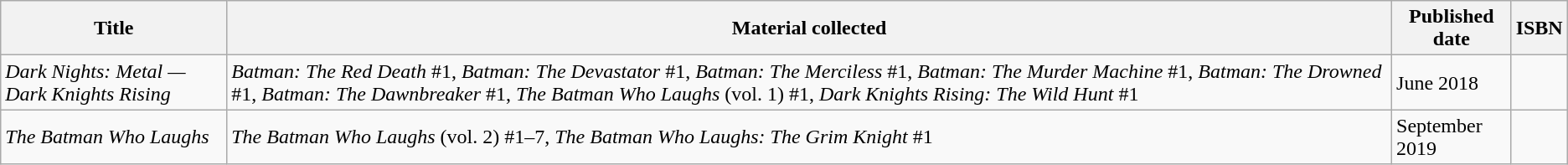<table class="wikitable">
<tr>
<th>Title</th>
<th>Material collected</th>
<th>Published date</th>
<th>ISBN</th>
</tr>
<tr>
<td><em>Dark Nights: Metal — Dark Knights Rising</em></td>
<td><em>Batman: The Red Death</em> #1, <em>Batman: The Devastator</em> #1, <em>Batman: The Merciless</em> #1, <em>Batman: The Murder Machine</em> #1, <em>Batman: The Drowned</em> #1, <em>Batman: The Dawnbreaker</em> #1, <em>The Batman Who Laughs</em> (vol. 1) #1, <em>Dark Knights Rising: The Wild Hunt</em> #1</td>
<td>June 2018</td>
<td></td>
</tr>
<tr>
<td><em>The Batman Who Laughs</em></td>
<td><em>The Batman Who Laughs</em> (vol. 2) #1–7, <em>The Batman Who Laughs: The Grim Knight</em> #1</td>
<td>September 2019</td>
<td></td>
</tr>
</table>
